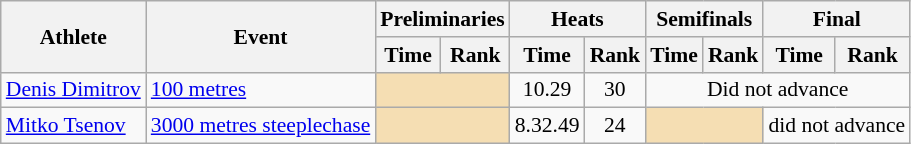<table class=wikitable style="font-size:90%;">
<tr>
<th rowspan="2">Athlete</th>
<th rowspan="2">Event</th>
<th colspan="2">Preliminaries</th>
<th colspan="2">Heats</th>
<th colspan="2">Semifinals</th>
<th colspan="2">Final</th>
</tr>
<tr>
<th>Time</th>
<th>Rank</th>
<th>Time</th>
<th>Rank</th>
<th>Time</th>
<th>Rank</th>
<th>Time</th>
<th>Rank</th>
</tr>
<tr style="border-top: single;">
<td><a href='#'>Denis Dimitrov</a></td>
<td><a href='#'>100 metres</a></td>
<td colspan= 2 bgcolor="wheat"></td>
<td align=center>10.29</td>
<td align=center>30</td>
<td align=center colspan=4>Did not advance</td>
</tr>
<tr style="border-top: single;">
<td><a href='#'>Mitko Tsenov</a></td>
<td><a href='#'>3000 metres steeplechase</a></td>
<td colspan= 2 bgcolor="wheat"></td>
<td align=center>8.32.49</td>
<td align=center>24</td>
<td colspan= 2 bgcolor="wheat"></td>
<td colspan=2>did not advance</td>
</tr>
</table>
